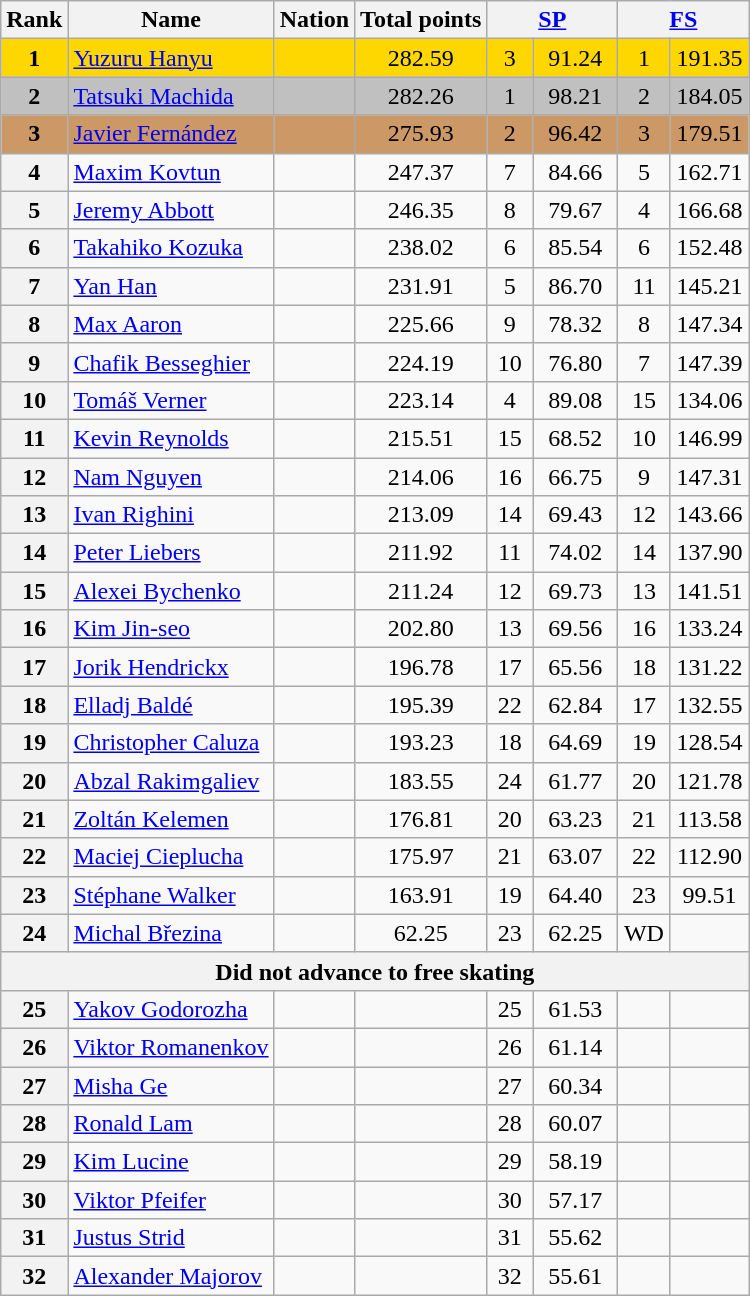<table class="wikitable sortable">
<tr>
<th>Rank</th>
<th>Name</th>
<th>Nation</th>
<th>Total points</th>
<th colspan="2" width="80px"><a href='#'>SP</a></th>
<th colspan="2" width="80px"><a href='#'>FS</a></th>
</tr>
<tr bgcolor="gold">
<td align="center"><strong>1</strong></td>
<td><a href='#'>Yuzuru Hanyu</a></td>
<td></td>
<td align="center">282.59</td>
<td align="center">3</td>
<td align="center">91.24</td>
<td align="center">1</td>
<td align="center">191.35</td>
</tr>
<tr bgcolor="silver">
<td align="center"><strong>2</strong></td>
<td><a href='#'>Tatsuki Machida</a></td>
<td></td>
<td align="center">282.26</td>
<td align="center">1</td>
<td align="center">98.21</td>
<td align="center">2</td>
<td align="center">184.05</td>
</tr>
<tr bgcolor="cc9966">
<td align="center"><strong>3</strong></td>
<td><a href='#'>Javier Fernández</a></td>
<td></td>
<td align="center">275.93</td>
<td align="center">2</td>
<td align="center">96.42</td>
<td align="center">3</td>
<td align="center">179.51</td>
</tr>
<tr>
<th>4</th>
<td><a href='#'>Maxim Kovtun</a></td>
<td></td>
<td align="center">247.37</td>
<td align="center">7</td>
<td align="center">84.66</td>
<td align="center">5</td>
<td align="center">162.71</td>
</tr>
<tr>
<th>5</th>
<td><a href='#'>Jeremy Abbott</a></td>
<td></td>
<td align="center">246.35</td>
<td align="center">8</td>
<td align="center">79.67</td>
<td align="center">4</td>
<td align="center">166.68</td>
</tr>
<tr>
<th>6</th>
<td><a href='#'>Takahiko Kozuka</a></td>
<td></td>
<td align="center">238.02</td>
<td align="center">6</td>
<td align="center">85.54</td>
<td align="center">6</td>
<td align="center">152.48</td>
</tr>
<tr>
<th>7</th>
<td><a href='#'>Yan Han</a></td>
<td></td>
<td align="center">231.91</td>
<td align="center">5</td>
<td align="center">86.70</td>
<td align="center">11</td>
<td align="center">145.21</td>
</tr>
<tr>
<th>8</th>
<td><a href='#'>Max Aaron</a></td>
<td></td>
<td align="center">225.66</td>
<td align="center">9</td>
<td align="center">78.32</td>
<td align="center">8</td>
<td align="center">147.34</td>
</tr>
<tr>
<th>9</th>
<td><a href='#'>Chafik Besseghier</a></td>
<td></td>
<td align="center">224.19</td>
<td align="center">10</td>
<td align="center">76.80</td>
<td align="center">7</td>
<td align="center">147.39</td>
</tr>
<tr>
<th>10</th>
<td><a href='#'>Tomáš Verner</a></td>
<td></td>
<td align="center">223.14</td>
<td align="center">4</td>
<td align="center">89.08</td>
<td align="center">15</td>
<td align="center">134.06</td>
</tr>
<tr>
<th>11</th>
<td><a href='#'>Kevin Reynolds</a></td>
<td></td>
<td align="center">215.51</td>
<td align="center">15</td>
<td align="center">68.52</td>
<td align="center">10</td>
<td align="center">146.99</td>
</tr>
<tr>
<th>12</th>
<td><a href='#'>Nam Nguyen</a></td>
<td></td>
<td align="center">214.06</td>
<td align="center">16</td>
<td align="center">66.75</td>
<td align="center">9</td>
<td align="center">147.31</td>
</tr>
<tr>
<th>13</th>
<td><a href='#'>Ivan Righini</a></td>
<td></td>
<td align="center">213.09</td>
<td align="center">14</td>
<td align="center">69.43</td>
<td align="center">12</td>
<td align="center">143.66</td>
</tr>
<tr>
<th>14</th>
<td><a href='#'>Peter Liebers</a></td>
<td></td>
<td align="center">211.92</td>
<td align="center">11</td>
<td align="center">74.02</td>
<td align="center">14</td>
<td align="center">137.90</td>
</tr>
<tr>
<th>15</th>
<td><a href='#'>Alexei Bychenko</a></td>
<td></td>
<td align="center">211.24</td>
<td align="center">12</td>
<td align="center">69.73</td>
<td align="center">13</td>
<td align="center">141.51</td>
</tr>
<tr>
<th>16</th>
<td><a href='#'>Kim Jin-seo</a></td>
<td></td>
<td align="center">202.80</td>
<td align="center">13</td>
<td align="center">69.56</td>
<td align="center">16</td>
<td align="center">133.24</td>
</tr>
<tr>
<th>17</th>
<td><a href='#'>Jorik Hendrickx</a></td>
<td></td>
<td align="center">196.78</td>
<td align="center">17</td>
<td align="center">65.56</td>
<td align="center">18</td>
<td align="center">131.22</td>
</tr>
<tr>
<th>18</th>
<td><a href='#'>Elladj Baldé</a></td>
<td></td>
<td align="center">195.39</td>
<td align="center">22</td>
<td align="center">62.84</td>
<td align="center">17</td>
<td align="center">132.55</td>
</tr>
<tr>
<th>19</th>
<td><a href='#'>Christopher Caluza</a></td>
<td></td>
<td align="center">193.23</td>
<td align="center">18</td>
<td align="center">64.69</td>
<td align="center">19</td>
<td align="center">128.54</td>
</tr>
<tr>
<th>20</th>
<td><a href='#'>Abzal Rakimgaliev</a></td>
<td></td>
<td align="center">183.55</td>
<td align="center">24</td>
<td align="center">61.77</td>
<td align="center">20</td>
<td align="center">121.78</td>
</tr>
<tr>
<th>21</th>
<td><a href='#'>Zoltán Kelemen</a></td>
<td></td>
<td align="center">176.81</td>
<td align="center">20</td>
<td align="center">63.23</td>
<td align="center">21</td>
<td align="center">113.58</td>
</tr>
<tr>
<th>22</th>
<td><a href='#'>Maciej Cieplucha</a></td>
<td></td>
<td align="center">175.97</td>
<td align="center">21</td>
<td align="center">63.07</td>
<td align="center">22</td>
<td align="center">112.90</td>
</tr>
<tr>
<th>23</th>
<td><a href='#'>Stéphane Walker</a></td>
<td></td>
<td align="center">163.91</td>
<td align="center">19</td>
<td align="center">64.40</td>
<td align="center">23</td>
<td align="center">99.51</td>
</tr>
<tr>
<th>24</th>
<td><a href='#'>Michal Březina</a></td>
<td></td>
<td align="center">62.25</td>
<td align="center">23</td>
<td align="center">62.25</td>
<td align="center">WD</td>
<td></td>
</tr>
<tr>
<th colspan="10">Did not advance to free skating</th>
</tr>
<tr>
<th>25</th>
<td><a href='#'>Yakov Godorozha</a></td>
<td></td>
<td align="center"></td>
<td align="center">25</td>
<td align="center">61.53</td>
<td align="center"></td>
<td align="center"></td>
</tr>
<tr>
<th>26</th>
<td><a href='#'>Viktor Romanenkov</a></td>
<td></td>
<td align="center"></td>
<td align="center">26</td>
<td align="center">61.14</td>
<td align="center"></td>
<td align="center"></td>
</tr>
<tr>
<th>27</th>
<td><a href='#'>Misha Ge</a></td>
<td></td>
<td align="center"></td>
<td align="center">27</td>
<td align="center">60.34</td>
<td align="center"></td>
<td align="center"></td>
</tr>
<tr>
<th>28</th>
<td><a href='#'>Ronald Lam</a></td>
<td></td>
<td align="center"></td>
<td align="center">28</td>
<td align="center">60.07</td>
<td align="center"></td>
<td align="center"></td>
</tr>
<tr>
<th>29</th>
<td><a href='#'>Kim Lucine</a></td>
<td></td>
<td align="center"></td>
<td align="center">29</td>
<td align="center">58.19</td>
<td align="center"></td>
<td align="center"></td>
</tr>
<tr>
<th>30</th>
<td><a href='#'>Viktor Pfeifer</a></td>
<td></td>
<td align="center"></td>
<td align="center">30</td>
<td align="center">57.17</td>
<td align="center"></td>
<td align="center"></td>
</tr>
<tr>
<th>31</th>
<td><a href='#'>Justus Strid</a></td>
<td></td>
<td align="center"></td>
<td align="center">31</td>
<td align="center">55.62</td>
<td align="center"></td>
<td align="center"></td>
</tr>
<tr>
<th>32</th>
<td><a href='#'>Alexander Majorov</a></td>
<td></td>
<td align="center"></td>
<td align="center">32</td>
<td align="center">55.61</td>
<td align="center"></td>
<td align="center"></td>
</tr>
</table>
